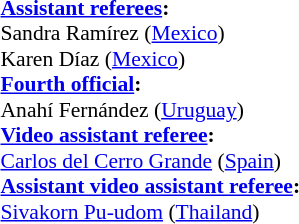<table width=50% style="font-size:90%">
<tr>
<td><br><strong><a href='#'>Assistant referees</a>:</strong>
<br>Sandra Ramírez (<a href='#'>Mexico</a>)
<br>Karen Díaz (<a href='#'>Mexico</a>)
<br><strong><a href='#'>Fourth official</a>:</strong>
<br>Anahí Fernández (<a href='#'>Uruguay</a>)
<br><strong><a href='#'>Video assistant referee</a>:</strong>
<br><a href='#'>Carlos del Cerro Grande</a> (<a href='#'>Spain</a>)
<br><strong><a href='#'>Assistant video assistant referee</a>:</strong>
<br><a href='#'>Sivakorn Pu-udom</a> (<a href='#'>Thailand</a>)</td>
</tr>
</table>
